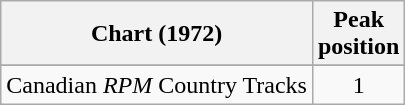<table class="wikitable sortable">
<tr>
<th align="left">Chart (1972)</th>
<th align="center">Peak<br>position</th>
</tr>
<tr>
</tr>
<tr>
</tr>
<tr>
<td align="left">Canadian <em>RPM</em> Country Tracks</td>
<td align="center">1</td>
</tr>
</table>
